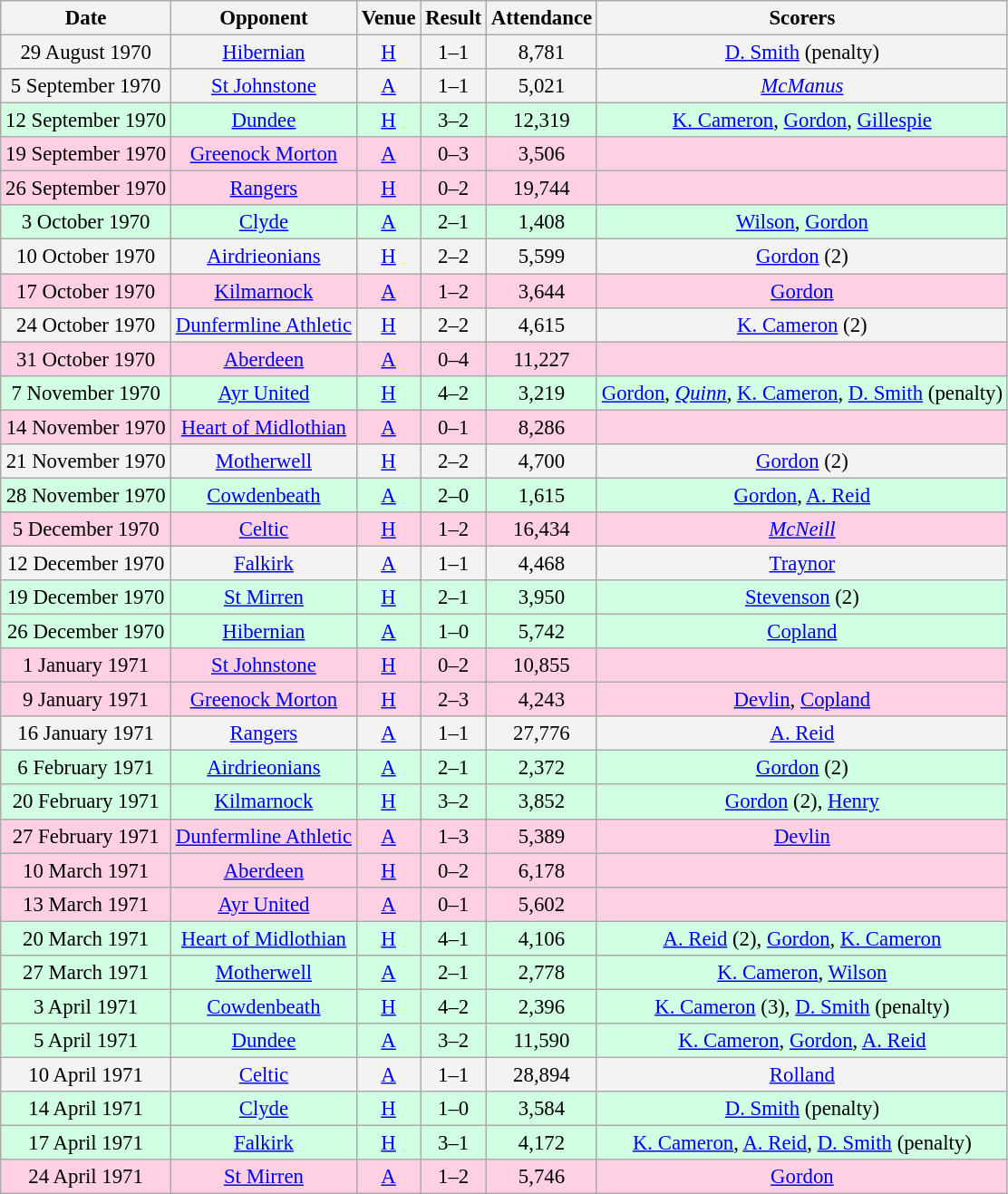<table class="wikitable sortable" style="font-size:95%; text-align:center">
<tr>
<th>Date</th>
<th>Opponent</th>
<th>Venue</th>
<th>Result</th>
<th>Attendance</th>
<th>Scorers</th>
</tr>
<tr bgcolor = "#f3f3f3">
<td>29 August 1970</td>
<td><a href='#'>Hibernian</a></td>
<td><a href='#'>H</a></td>
<td>1–1</td>
<td>8,781</td>
<td><a href='#'>D. Smith</a> (penalty)</td>
</tr>
<tr bgcolor = "#f3f3f3">
<td>5 September 1970</td>
<td><a href='#'>St Johnstone</a></td>
<td><a href='#'>A</a></td>
<td>1–1</td>
<td>5,021</td>
<td><em><a href='#'>McManus</a></em></td>
</tr>
<tr bgcolor = "#d0ffe3">
<td>12 September 1970</td>
<td><a href='#'>Dundee</a></td>
<td><a href='#'>H</a></td>
<td>3–2</td>
<td>12,319</td>
<td><a href='#'>K. Cameron</a>, <a href='#'>Gordon</a>, <a href='#'>Gillespie</a></td>
</tr>
<tr bgcolor = "#ffd0e3">
<td>19 September 1970</td>
<td><a href='#'>Greenock Morton</a></td>
<td><a href='#'>A</a></td>
<td>0–3</td>
<td>3,506</td>
<td></td>
</tr>
<tr bgcolor = "#ffd0e3">
<td>26 September 1970</td>
<td><a href='#'>Rangers</a></td>
<td><a href='#'>H</a></td>
<td>0–2</td>
<td>19,744</td>
<td></td>
</tr>
<tr bgcolor = "#d0ffe3">
<td>3 October 1970</td>
<td><a href='#'>Clyde</a></td>
<td><a href='#'>A</a></td>
<td>2–1</td>
<td>1,408</td>
<td><a href='#'>Wilson</a>, <a href='#'>Gordon</a></td>
</tr>
<tr bgcolor = "#f3f3f3">
<td>10 October 1970</td>
<td><a href='#'>Airdrieonians</a></td>
<td><a href='#'>H</a></td>
<td>2–2</td>
<td>5,599</td>
<td><a href='#'>Gordon</a> (2)</td>
</tr>
<tr bgcolor = "#ffd0e3">
<td>17 October 1970</td>
<td><a href='#'>Kilmarnock</a></td>
<td><a href='#'>A</a></td>
<td>1–2</td>
<td>3,644</td>
<td><a href='#'>Gordon</a></td>
</tr>
<tr bgcolor = "#f3f3f3">
<td>24 October 1970</td>
<td><a href='#'>Dunfermline Athletic</a></td>
<td><a href='#'>H</a></td>
<td>2–2</td>
<td>4,615</td>
<td><a href='#'>K. Cameron</a> (2)</td>
</tr>
<tr bgcolor = "#ffd0e3">
<td>31 October 1970</td>
<td><a href='#'>Aberdeen</a></td>
<td><a href='#'>A</a></td>
<td>0–4</td>
<td>11,227</td>
<td></td>
</tr>
<tr bgcolor = "#d0ffe3">
<td>7 November 1970</td>
<td><a href='#'>Ayr United</a></td>
<td><a href='#'>H</a></td>
<td>4–2</td>
<td>3,219</td>
<td><a href='#'>Gordon</a>, <em><a href='#'>Quinn</a></em>, <a href='#'>K. Cameron</a>, <a href='#'>D. Smith</a> (penalty)</td>
</tr>
<tr bgcolor = "#ffd0e3">
<td>14 November 1970</td>
<td><a href='#'>Heart of Midlothian</a></td>
<td><a href='#'>A</a></td>
<td>0–1</td>
<td>8,286</td>
<td></td>
</tr>
<tr bgcolor = "#f3f3f3">
<td>21 November 1970</td>
<td><a href='#'>Motherwell</a></td>
<td><a href='#'>H</a></td>
<td>2–2</td>
<td>4,700</td>
<td><a href='#'>Gordon</a> (2)</td>
</tr>
<tr bgcolor = "#d0ffe3">
<td>28 November 1970</td>
<td><a href='#'>Cowdenbeath</a></td>
<td><a href='#'>A</a></td>
<td>2–0</td>
<td>1,615</td>
<td><a href='#'>Gordon</a>, <a href='#'>A. Reid</a></td>
</tr>
<tr bgcolor = "#ffd0e3">
<td>5 December 1970</td>
<td><a href='#'>Celtic</a></td>
<td><a href='#'>H</a></td>
<td>1–2</td>
<td>16,434</td>
<td><em><a href='#'>McNeill</a></em></td>
</tr>
<tr bgcolor = "#f3f3f3">
<td>12 December 1970</td>
<td><a href='#'>Falkirk</a></td>
<td><a href='#'>A</a></td>
<td>1–1</td>
<td>4,468</td>
<td><a href='#'>Traynor</a></td>
</tr>
<tr bgcolor = "#d0ffe3">
<td>19 December 1970</td>
<td><a href='#'>St Mirren</a></td>
<td><a href='#'>H</a></td>
<td>2–1</td>
<td>3,950</td>
<td><a href='#'>Stevenson</a> (2)</td>
</tr>
<tr bgcolor = "#d0ffe3">
<td>26 December 1970</td>
<td><a href='#'>Hibernian</a></td>
<td><a href='#'>A</a></td>
<td>1–0</td>
<td>5,742</td>
<td><a href='#'>Copland</a></td>
</tr>
<tr bgcolor = "#ffd0e3">
<td>1 January 1971</td>
<td><a href='#'>St Johnstone</a></td>
<td><a href='#'>H</a></td>
<td>0–2</td>
<td>10,855</td>
<td></td>
</tr>
<tr bgcolor = "#ffd0e3">
<td>9 January 1971</td>
<td><a href='#'>Greenock Morton</a></td>
<td><a href='#'>H</a></td>
<td>2–3</td>
<td>4,243</td>
<td><a href='#'>Devlin</a>, <a href='#'>Copland</a></td>
</tr>
<tr bgcolor = "#f3f3f3">
<td>16 January 1971</td>
<td><a href='#'>Rangers</a></td>
<td><a href='#'>A</a></td>
<td>1–1</td>
<td>27,776</td>
<td><a href='#'>A. Reid</a></td>
</tr>
<tr bgcolor = "#d0ffe3">
<td>6 February 1971</td>
<td><a href='#'>Airdrieonians</a></td>
<td><a href='#'>A</a></td>
<td>2–1</td>
<td>2,372</td>
<td><a href='#'>Gordon</a> (2)</td>
</tr>
<tr bgcolor = "#d0ffe3">
<td>20 February 1971</td>
<td><a href='#'>Kilmarnock</a></td>
<td><a href='#'>H</a></td>
<td>3–2</td>
<td>3,852</td>
<td><a href='#'>Gordon</a> (2), <a href='#'>Henry</a></td>
</tr>
<tr bgcolor = "#ffd0e3">
<td>27 February 1971</td>
<td><a href='#'>Dunfermline Athletic</a></td>
<td><a href='#'>A</a></td>
<td>1–3</td>
<td>5,389</td>
<td><a href='#'>Devlin</a></td>
</tr>
<tr bgcolor = "#ffd0e3">
<td>10 March 1971</td>
<td><a href='#'>Aberdeen</a></td>
<td><a href='#'>H</a></td>
<td>0–2</td>
<td>6,178</td>
<td></td>
</tr>
<tr bgcolor = "#ffd0e3">
<td>13 March 1971</td>
<td><a href='#'>Ayr United</a></td>
<td><a href='#'>A</a></td>
<td>0–1</td>
<td>5,602</td>
<td></td>
</tr>
<tr bgcolor = "#d0ffe3">
<td>20 March 1971</td>
<td><a href='#'>Heart of Midlothian</a></td>
<td><a href='#'>H</a></td>
<td>4–1</td>
<td>4,106</td>
<td><a href='#'>A. Reid</a> (2), <a href='#'>Gordon</a>, <a href='#'>K. Cameron</a></td>
</tr>
<tr bgcolor = "#d0ffe3">
<td>27 March 1971</td>
<td><a href='#'>Motherwell</a></td>
<td><a href='#'>A</a></td>
<td>2–1</td>
<td>2,778</td>
<td><a href='#'>K. Cameron</a>, <a href='#'>Wilson</a></td>
</tr>
<tr bgcolor = "#d0ffe3">
<td>3 April 1971</td>
<td><a href='#'>Cowdenbeath</a></td>
<td><a href='#'>H</a></td>
<td>4–2</td>
<td>2,396</td>
<td><a href='#'>K. Cameron</a> (3), <a href='#'>D. Smith</a> (penalty)</td>
</tr>
<tr bgcolor = "#d0ffe3">
<td>5 April 1971</td>
<td><a href='#'>Dundee</a></td>
<td><a href='#'>A</a></td>
<td>3–2</td>
<td>11,590</td>
<td><a href='#'>K. Cameron</a>, <a href='#'>Gordon</a>, <a href='#'>A. Reid</a></td>
</tr>
<tr bgcolor = "#f3f3f3">
<td>10 April 1971</td>
<td><a href='#'>Celtic</a></td>
<td><a href='#'>A</a></td>
<td>1–1</td>
<td>28,894</td>
<td><a href='#'>Rolland</a></td>
</tr>
<tr bgcolor = "#d0ffe3">
<td>14 April 1971</td>
<td><a href='#'>Clyde</a></td>
<td><a href='#'>H</a></td>
<td>1–0</td>
<td>3,584</td>
<td><a href='#'>D. Smith</a> (penalty)</td>
</tr>
<tr bgcolor = "#d0ffe3">
<td>17 April 1971</td>
<td><a href='#'>Falkirk</a></td>
<td><a href='#'>H</a></td>
<td>3–1</td>
<td>4,172</td>
<td><a href='#'>K. Cameron</a>, <a href='#'>A. Reid</a>, <a href='#'>D. Smith</a> (penalty)</td>
</tr>
<tr bgcolor = "#ffd0e3">
<td>24 April 1971</td>
<td><a href='#'>St Mirren</a></td>
<td><a href='#'>A</a></td>
<td>1–2</td>
<td>5,746</td>
<td><a href='#'>Gordon</a></td>
</tr>
</table>
